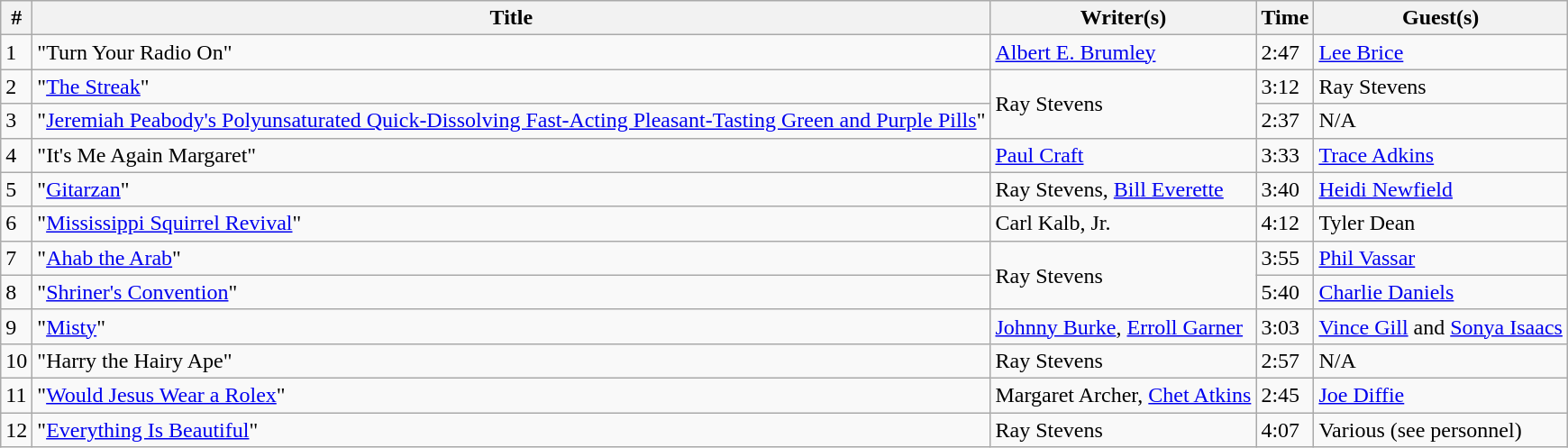<table class="wikitable">
<tr>
<th align="center">#</th>
<th align="center" width="auto">Title</th>
<th align="center" width="auto">Writer(s)</th>
<th align="center" width="auto">Time</th>
<th align="center" width="auto">Guest(s)</th>
</tr>
<tr>
<td>1</td>
<td>"Turn Your Radio On"</td>
<td><a href='#'>Albert E. Brumley</a></td>
<td>2:47</td>
<td><a href='#'>Lee Brice</a></td>
</tr>
<tr>
<td>2</td>
<td>"<a href='#'>The Streak</a>"</td>
<td rowspan=2>Ray Stevens</td>
<td>3:12</td>
<td>Ray Stevens</td>
</tr>
<tr>
<td>3</td>
<td>"<a href='#'>Jeremiah Peabody's Polyunsaturated Quick-Dissolving Fast-Acting Pleasant-Tasting Green and Purple Pills</a>"</td>
<td>2:37</td>
<td>N/A</td>
</tr>
<tr>
<td>4</td>
<td>"It's Me Again Margaret"</td>
<td><a href='#'>Paul Craft</a></td>
<td>3:33</td>
<td><a href='#'>Trace Adkins</a></td>
</tr>
<tr>
<td>5</td>
<td>"<a href='#'>Gitarzan</a>"</td>
<td>Ray Stevens, <a href='#'>Bill Everette</a></td>
<td>3:40</td>
<td><a href='#'>Heidi Newfield</a></td>
</tr>
<tr>
<td>6</td>
<td>"<a href='#'>Mississippi Squirrel Revival</a>"</td>
<td>Carl Kalb, Jr.</td>
<td>4:12</td>
<td>Tyler Dean</td>
</tr>
<tr>
<td>7</td>
<td>"<a href='#'>Ahab the Arab</a>"</td>
<td rowspan=2>Ray Stevens</td>
<td>3:55</td>
<td><a href='#'>Phil Vassar</a></td>
</tr>
<tr>
<td>8</td>
<td>"<a href='#'>Shriner's Convention</a>"</td>
<td>5:40</td>
<td><a href='#'>Charlie Daniels</a></td>
</tr>
<tr>
<td>9</td>
<td>"<a href='#'>Misty</a>"</td>
<td><a href='#'>Johnny Burke</a>, <a href='#'>Erroll Garner</a></td>
<td>3:03</td>
<td><a href='#'>Vince Gill</a> and <a href='#'>Sonya Isaacs</a></td>
</tr>
<tr>
<td>10</td>
<td>"Harry the Hairy Ape"</td>
<td>Ray Stevens</td>
<td>2:57</td>
<td>N/A</td>
</tr>
<tr>
<td>11</td>
<td>"<a href='#'>Would Jesus Wear a Rolex</a>"</td>
<td>Margaret Archer, <a href='#'>Chet Atkins</a></td>
<td>2:45</td>
<td><a href='#'>Joe Diffie</a></td>
</tr>
<tr>
<td>12</td>
<td>"<a href='#'>Everything Is Beautiful</a>"</td>
<td>Ray Stevens</td>
<td>4:07</td>
<td>Various (see personnel)</td>
</tr>
</table>
